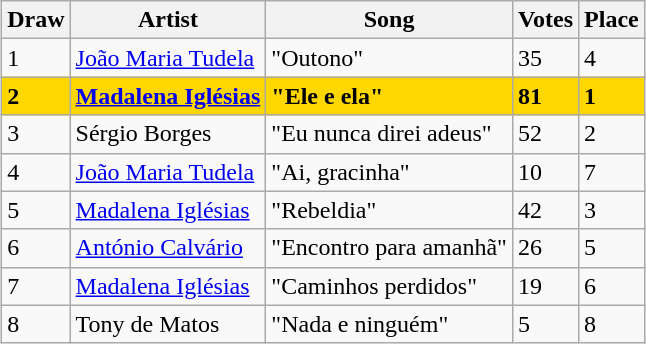<table class="sortable wikitable" style="margin: 1em auto 1em auto">
<tr>
<th>Draw</th>
<th>Artist</th>
<th>Song</th>
<th>Votes</th>
<th>Place</th>
</tr>
<tr>
<td>1</td>
<td><a href='#'>João Maria Tudela</a></td>
<td>"Outono"</td>
<td>35</td>
<td>4</td>
</tr>
<tr bgcolor="#FFD700">
<td><strong>2</strong></td>
<td><strong><a href='#'>Madalena Iglésias</a></strong></td>
<td><strong>"Ele e ela"</strong></td>
<td><strong>81</strong></td>
<td><strong>1</strong></td>
</tr>
<tr>
<td>3</td>
<td>Sérgio Borges</td>
<td>"Eu nunca direi adeus"</td>
<td>52</td>
<td>2</td>
</tr>
<tr>
<td>4</td>
<td><a href='#'>João Maria Tudela</a></td>
<td>"Ai, gracinha"</td>
<td>10</td>
<td>7</td>
</tr>
<tr>
<td>5</td>
<td><a href='#'>Madalena Iglésias</a></td>
<td>"Rebeldia"</td>
<td>42</td>
<td>3</td>
</tr>
<tr>
<td>6</td>
<td><a href='#'>António Calvário</a></td>
<td>"Encontro para amanhã"</td>
<td>26</td>
<td>5</td>
</tr>
<tr>
<td>7</td>
<td><a href='#'>Madalena Iglésias</a></td>
<td>"Caminhos perdidos"</td>
<td>19</td>
<td>6</td>
</tr>
<tr>
<td>8</td>
<td>Tony de Matos</td>
<td>"Nada e ninguém"</td>
<td>5</td>
<td>8</td>
</tr>
</table>
